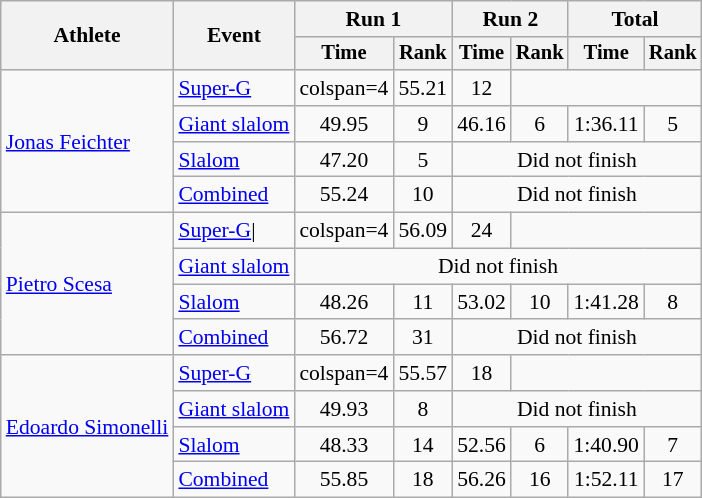<table class="wikitable" style="font-size:90%">
<tr>
<th rowspan=2>Athlete</th>
<th rowspan=2>Event</th>
<th colspan=2>Run 1</th>
<th colspan=2>Run 2</th>
<th colspan=2>Total</th>
</tr>
<tr style="font-size:95%">
<th>Time</th>
<th>Rank</th>
<th>Time</th>
<th>Rank</th>
<th>Time</th>
<th>Rank</th>
</tr>
<tr align=center>
<td align="left" rowspan="4"><a href='#'>Jonas Feichter</a></td>
<td align="left"><a href='#'>Super-G</a></td>
<td>colspan=4</td>
<td>55.21</td>
<td>12</td>
</tr>
<tr align=center>
<td align="left"><a href='#'>Giant slalom</a></td>
<td>49.95</td>
<td>9</td>
<td>46.16</td>
<td>6</td>
<td>1:36.11</td>
<td>5</td>
</tr>
<tr align=center>
<td align="left"><a href='#'>Slalom</a></td>
<td>47.20</td>
<td>5</td>
<td colspan=4>Did not finish</td>
</tr>
<tr align=center>
<td align="left"><a href='#'>Combined</a></td>
<td>55.24</td>
<td>10</td>
<td colspan=4>Did not finish</td>
</tr>
<tr align=center>
<td align="left" rowspan="4"><a href='#'>Pietro Scesa</a></td>
<td align="left"><a href='#'>Super-G</a>|</td>
<td>colspan=4</td>
<td>56.09</td>
<td>24</td>
</tr>
<tr align=center>
<td align="left"><a href='#'>Giant slalom</a></td>
<td colspan=6>Did not finish</td>
</tr>
<tr align=center>
<td align="left"><a href='#'>Slalom</a></td>
<td>48.26</td>
<td>11</td>
<td>53.02</td>
<td>10</td>
<td>1:41.28</td>
<td>8</td>
</tr>
<tr align=center>
<td align="left"><a href='#'>Combined</a></td>
<td>56.72</td>
<td>31</td>
<td colspan=4>Did not finish</td>
</tr>
<tr align=center>
<td align="left" rowspan="4"><a href='#'>Edoardo Simonelli</a></td>
<td align="left"><a href='#'>Super-G</a></td>
<td>colspan=4</td>
<td>55.57</td>
<td>18</td>
</tr>
<tr align=center>
<td align="left"><a href='#'>Giant slalom</a></td>
<td>49.93</td>
<td>8</td>
<td colspan=4>Did not finish</td>
</tr>
<tr align=center>
<td align="left"><a href='#'>Slalom</a></td>
<td>48.33</td>
<td>14</td>
<td>52.56</td>
<td>6</td>
<td>1:40.90</td>
<td>7</td>
</tr>
<tr align=center>
<td align="left"><a href='#'>Combined</a></td>
<td>55.85</td>
<td>18</td>
<td>56.26</td>
<td>16</td>
<td>1:52.11</td>
<td>17</td>
</tr>
</table>
